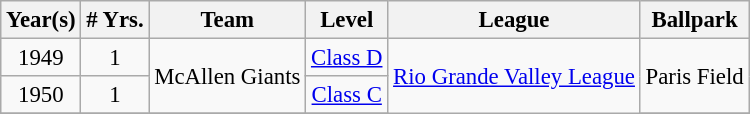<table class="wikitable" style="text-align:center; font-size: 95%;">
<tr>
<th>Year(s)</th>
<th># Yrs.</th>
<th>Team</th>
<th>Level</th>
<th>League</th>
<th>Ballpark</th>
</tr>
<tr>
<td>1949</td>
<td>1</td>
<td rowspan=2>McAllen Giants</td>
<td><a href='#'>Class D</a></td>
<td rowspan=3><a href='#'>Rio Grande Valley League</a></td>
<td rowspan=2>Paris Field</td>
</tr>
<tr>
<td>1950</td>
<td>1</td>
<td><a href='#'>Class C</a></td>
</tr>
<tr>
</tr>
</table>
